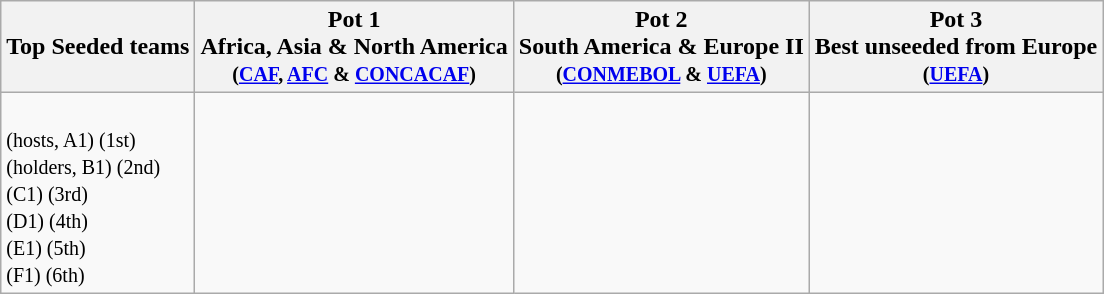<table class="wikitable">
<tr>
<th>Top Seeded teams<br><small></small></th>
<th>Pot 1<br>Africa, Asia & North America<br><small>(<a href='#'>CAF</a>, <a href='#'>AFC</a> & <a href='#'>CONCACAF</a>)</small></th>
<th>Pot 2<br>South America & Europe II<br><small>(<a href='#'>CONMEBOL</a> & <a href='#'>UEFA</a>)</small></th>
<th>Pot 3<br>Best unseeded from Europe<br><small>(<a href='#'>UEFA</a>)</small></th>
</tr>
<tr>
<td><br> <small>(hosts, A1) (1st)</small><br>
 <small>(holders, B1) (2nd)</small><br>
 <small>(C1) (3rd)</small><br>
 <small>(D1) (4th)</small><br>
 <small>(E1) (5th)</small><br>
 <small>(F1) (6th)</small></td>
<td valign="top"><br><br>
<br>
<br>
<br>
<br>
</td>
<td><br><br>
<br>
<br>
<br>
<br>
</td>
<td><br><br>
<br>
<br>
<br>
<br>
</td>
</tr>
</table>
